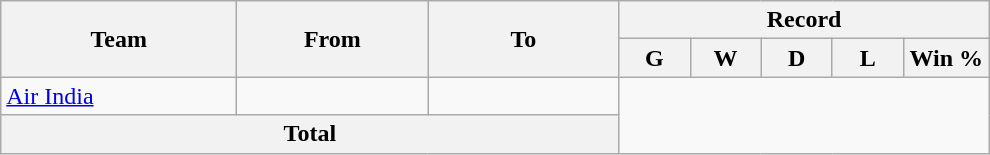<table class="wikitable" style="text-align: center">
<tr>
<th rowspan=2! width=150>Team</th>
<th rowspan=2! width=120>From</th>
<th rowspan=2! width=120>To</th>
<th colspan=7>Record</th>
</tr>
<tr>
<th width=40>G</th>
<th width=40>W</th>
<th width=40>D</th>
<th width=40>L</th>
<th width=50>Win %</th>
</tr>
<tr>
<td align=left><a href='#'>Air India</a></td>
<td align=left></td>
<td align=left><br></td>
</tr>
<tr>
<th colspan="3">Total<br></th>
</tr>
</table>
